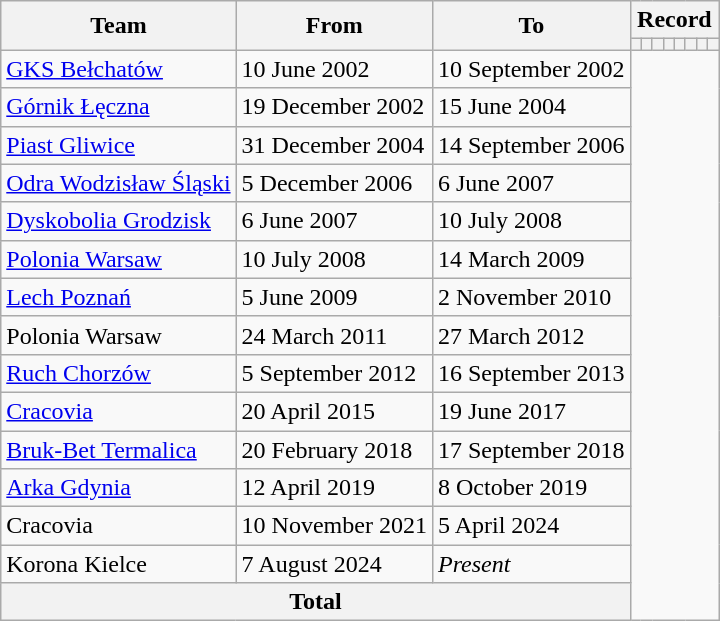<table class="wikitable" style="text-align: center;">
<tr>
<th rowspan="2">Team</th>
<th rowspan="2">From</th>
<th rowspan="2">To</th>
<th colspan="8">Record</th>
</tr>
<tr>
<th></th>
<th></th>
<th></th>
<th></th>
<th></th>
<th></th>
<th></th>
<th></th>
</tr>
<tr>
<td align=left><a href='#'>GKS Bełchatów</a></td>
<td align=left>10 June 2002</td>
<td align=left>10 September 2002<br></td>
</tr>
<tr>
<td align=left><a href='#'>Górnik Łęczna</a></td>
<td align=left>19 December 2002</td>
<td align=left>15 June 2004<br></td>
</tr>
<tr>
<td align=left><a href='#'>Piast Gliwice</a></td>
<td align=left>31 December 2004</td>
<td align=left>14 September 2006<br></td>
</tr>
<tr>
<td align=left><a href='#'>Odra Wodzisław Śląski</a></td>
<td align=left>5 December 2006</td>
<td align=left>6 June 2007<br></td>
</tr>
<tr>
<td align=left><a href='#'>Dyskobolia Grodzisk</a></td>
<td align=left>6 June 2007</td>
<td align=left>10 July 2008<br></td>
</tr>
<tr>
<td align=left><a href='#'>Polonia Warsaw</a></td>
<td align=left>10 July 2008</td>
<td align=left>14 March 2009<br></td>
</tr>
<tr>
<td align=left><a href='#'>Lech Poznań</a></td>
<td align=left>5 June 2009</td>
<td align=left>2 November 2010<br></td>
</tr>
<tr>
<td align=left>Polonia Warsaw</td>
<td align=left>24 March 2011</td>
<td align=left>27 March 2012<br></td>
</tr>
<tr>
<td align=left><a href='#'>Ruch Chorzów</a></td>
<td align=left>5 September 2012</td>
<td align=left>16 September 2013<br></td>
</tr>
<tr>
<td align=left><a href='#'>Cracovia</a></td>
<td align=left>20 April 2015</td>
<td align=left>19 June 2017<br></td>
</tr>
<tr>
<td align=left><a href='#'>Bruk-Bet Termalica</a></td>
<td align=left>20 February 2018</td>
<td align=left>17 September 2018<br></td>
</tr>
<tr>
<td align=left><a href='#'>Arka Gdynia</a></td>
<td align=left>12 April 2019</td>
<td align=left>8 October 2019<br></td>
</tr>
<tr>
<td align=left>Cracovia</td>
<td align=left>10 November 2021</td>
<td align=left>5 April 2024<br></td>
</tr>
<tr>
<td align=left>Korona Kielce</td>
<td align=left>7 August 2024</td>
<td align=left><em>Present</em><br></td>
</tr>
<tr>
<th colspan="3">Total<br></th>
</tr>
</table>
